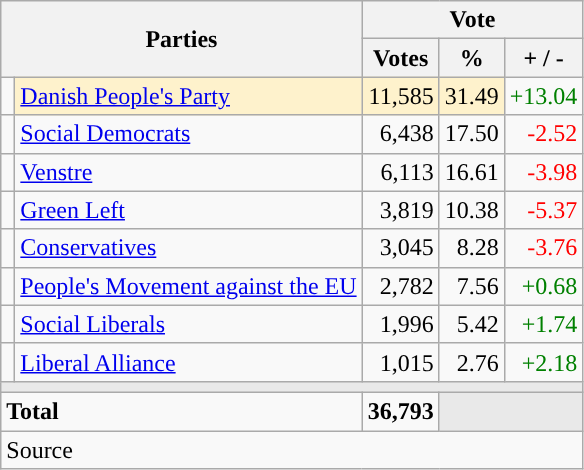<table class="wikitable" style="text-align:right;">
<tr>
<th style="text-align:centre;" rowspan="2" colspan="2" width="225">Parties</th>
<th colspan="3">Vote</th>
</tr>
<tr>
<th width="15">Votes</th>
<th width="15">%</th>
<th width="15">+ / -</th>
</tr>
<tr>
<td width="2" style="color:inherit;background:"></td>
<td bgcolor=#fef2cc   align="left"><a href='#'>Danish People's Party</a></td>
<td bgcolor=#fef2cc>11,585</td>
<td bgcolor=#fef2cc>31.49</td>
<td style=color:green;>+13.04</td>
</tr>
<tr>
<td width="2" style="color:inherit;background:"></td>
<td align="left"><a href='#'>Social Democrats</a></td>
<td>6,438</td>
<td>17.50</td>
<td style=color:red;>-2.52</td>
</tr>
<tr>
<td width="2" style="color:inherit;background:"></td>
<td align="left"><a href='#'>Venstre</a></td>
<td>6,113</td>
<td>16.61</td>
<td style=color:red;>-3.98</td>
</tr>
<tr>
<td width="2" style="color:inherit;background:"></td>
<td align="left"><a href='#'>Green Left</a></td>
<td>3,819</td>
<td>10.38</td>
<td style=color:red;>-5.37</td>
</tr>
<tr>
<td width="2" style="color:inherit;background:"></td>
<td align="left"><a href='#'>Conservatives</a></td>
<td>3,045</td>
<td>8.28</td>
<td style=color:red;>-3.76</td>
</tr>
<tr>
<td width="2" style="color:inherit;background:"></td>
<td align="left"><a href='#'>People's Movement against the EU</a></td>
<td>2,782</td>
<td>7.56</td>
<td style=color:green;>+0.68</td>
</tr>
<tr>
<td width="2" style="color:inherit;background:"></td>
<td align="left"><a href='#'>Social Liberals</a></td>
<td>1,996</td>
<td>5.42</td>
<td style=color:green;>+1.74</td>
</tr>
<tr>
<td width="2" style="color:inherit;background:"></td>
<td align="left"><a href='#'>Liberal Alliance</a></td>
<td>1,015</td>
<td>2.76</td>
<td style=color:green;>+2.18</td>
</tr>
<tr>
<td colspan="7" bgcolor="#E9E9E9"></td>
</tr>
<tr>
<td align="left" colspan="2"><strong>Total</strong></td>
<td><strong>36,793</strong></td>
<td bgcolor="#E9E9E9" colspan="2"></td>
</tr>
<tr>
<td align="left" colspan="6">Source</td>
</tr>
</table>
